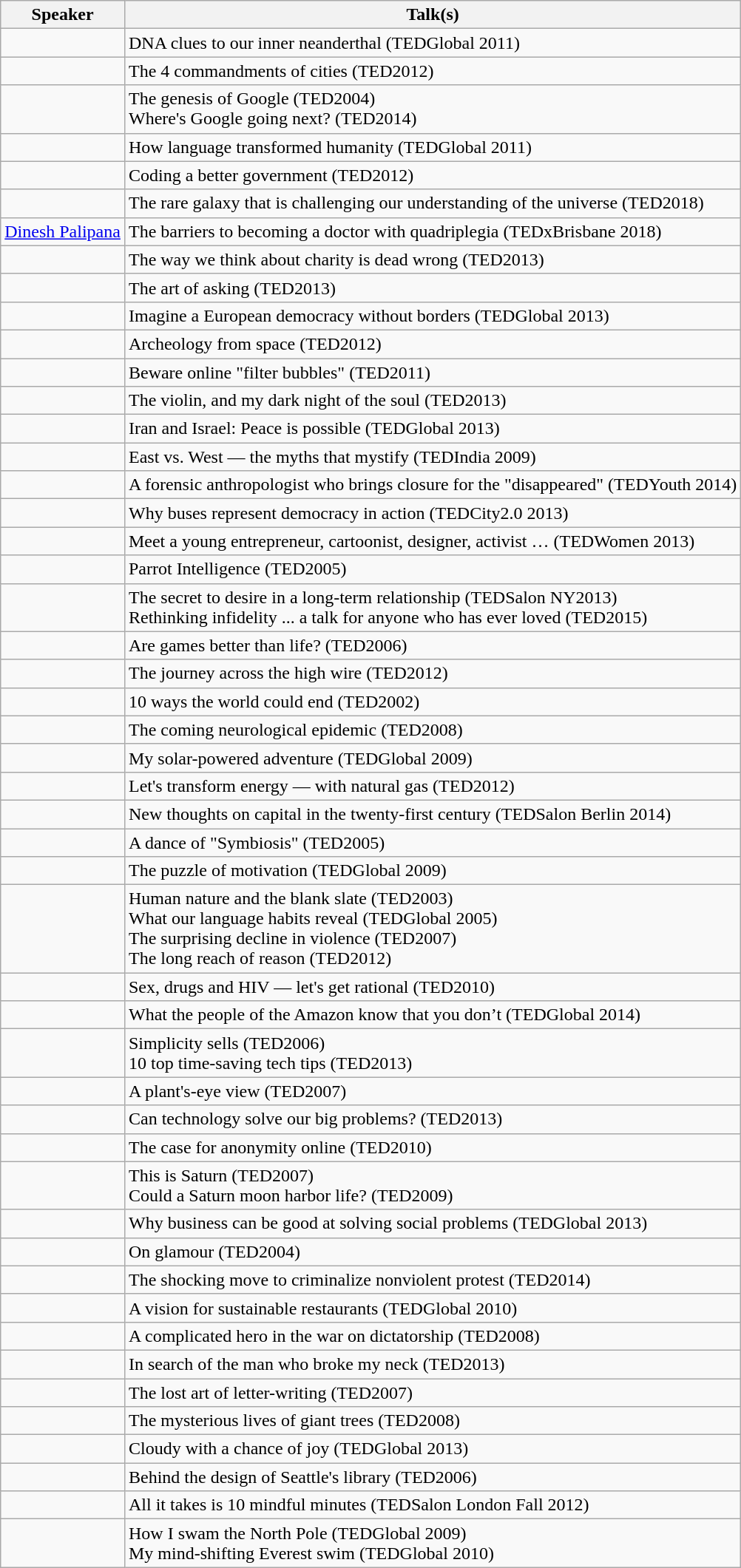<table class='wikitable sortable'>
<tr>
<th>Speaker</th>
<th>Talk(s)</th>
</tr>
<tr>
<td></td>
<td>DNA clues to our inner neanderthal (TEDGlobal 2011)</td>
</tr>
<tr>
<td></td>
<td>The 4 commandments of cities (TED2012)</td>
</tr>
<tr>
<td></td>
<td>The genesis of Google (TED2004)<br> Where's Google going next? (TED2014)</td>
</tr>
<tr>
<td></td>
<td>How language transformed humanity (TEDGlobal 2011)</td>
</tr>
<tr>
<td></td>
<td>Coding a better government (TED2012)</td>
</tr>
<tr>
<td></td>
<td>The rare galaxy that is challenging our understanding of the universe (TED2018)</td>
</tr>
<tr>
<td><a href='#'>Dinesh Palipana</a></td>
<td>The barriers to becoming a doctor with quadriplegia (TEDxBrisbane 2018)</td>
</tr>
<tr>
<td></td>
<td>The way we think about charity is dead wrong (TED2013)</td>
</tr>
<tr>
<td></td>
<td>The art of asking (TED2013)</td>
</tr>
<tr>
<td></td>
<td>Imagine a European democracy without borders (TEDGlobal 2013)</td>
</tr>
<tr>
<td></td>
<td>Archeology from space (TED2012)</td>
</tr>
<tr>
<td></td>
<td>Beware online "filter bubbles" (TED2011)</td>
</tr>
<tr>
<td></td>
<td>The violin, and my dark night of the soul (TED2013)</td>
</tr>
<tr>
<td></td>
<td>Iran and Israel: Peace is possible (TEDGlobal 2013)</td>
</tr>
<tr>
<td></td>
<td>East vs. West — the myths that mystify (TEDIndia 2009)</td>
</tr>
<tr>
<td></td>
<td>A forensic anthropologist who brings closure for the "disappeared" (TEDYouth 2014)</td>
</tr>
<tr>
<td></td>
<td>Why buses represent democracy in action (TEDCity2.0 2013)</td>
</tr>
<tr>
<td></td>
<td>Meet a young entrepreneur, cartoonist, designer, activist … (TEDWomen 2013)</td>
</tr>
<tr>
<td></td>
<td>Parrot Intelligence (TED2005)</td>
</tr>
<tr>
<td></td>
<td>The secret to desire in a long-term relationship (TEDSalon NY2013)<br> Rethinking infidelity ... a talk for anyone who has ever loved (TED2015)</td>
</tr>
<tr>
<td></td>
<td>Are games better than life? (TED2006)</td>
</tr>
<tr>
<td></td>
<td>The journey across the high wire (TED2012)</td>
</tr>
<tr>
<td></td>
<td>10 ways the world could end (TED2002)</td>
</tr>
<tr>
<td></td>
<td>The coming neurological epidemic (TED2008)</td>
</tr>
<tr>
<td></td>
<td>My solar-powered adventure (TEDGlobal 2009)</td>
</tr>
<tr>
<td></td>
<td>Let's transform energy — with natural gas (TED2012)</td>
</tr>
<tr>
<td></td>
<td>New thoughts on capital in the twenty-first century (TEDSalon Berlin 2014)</td>
</tr>
<tr>
<td></td>
<td>A dance of "Symbiosis" (TED2005)</td>
</tr>
<tr>
<td></td>
<td>The puzzle of motivation (TEDGlobal 2009)</td>
</tr>
<tr>
<td></td>
<td>Human nature and the blank slate (TED2003)<br> What our language habits reveal (TEDGlobal 2005)<br> The surprising decline in violence (TED2007)<br> The long reach of reason (TED2012)</td>
</tr>
<tr>
<td></td>
<td>Sex, drugs and HIV — let's get rational (TED2010)</td>
</tr>
<tr>
<td></td>
<td>What the people of the Amazon know that you don’t (TEDGlobal 2014)</td>
</tr>
<tr>
<td></td>
<td>Simplicity sells (TED2006)<br> 10 top time-saving tech tips (TED2013)</td>
</tr>
<tr>
<td></td>
<td>A plant's-eye view (TED2007)</td>
</tr>
<tr>
<td></td>
<td>Can technology solve our big problems? (TED2013)</td>
</tr>
<tr>
<td></td>
<td>The case for anonymity online (TED2010)</td>
</tr>
<tr>
<td></td>
<td>This is Saturn (TED2007)<br> Could a Saturn moon harbor life? (TED2009)</td>
</tr>
<tr>
<td></td>
<td>Why business can be good at solving social problems (TEDGlobal 2013)</td>
</tr>
<tr>
<td></td>
<td>On glamour (TED2004)</td>
</tr>
<tr>
<td></td>
<td>The shocking move to criminalize nonviolent protest (TED2014)</td>
</tr>
<tr>
<td></td>
<td>A vision for sustainable restaurants (TEDGlobal 2010)</td>
</tr>
<tr>
<td></td>
<td>A complicated hero in the war on dictatorship (TED2008)</td>
</tr>
<tr>
<td></td>
<td>In search of the man who broke my neck (TED2013)</td>
</tr>
<tr>
<td></td>
<td>The lost art of letter-writing (TED2007)</td>
</tr>
<tr>
<td></td>
<td>The mysterious lives of giant trees (TED2008)</td>
</tr>
<tr>
<td></td>
<td>Cloudy with a chance of joy (TEDGlobal 2013)</td>
</tr>
<tr>
<td></td>
<td>Behind the design of Seattle's library (TED2006)</td>
</tr>
<tr>
<td></td>
<td>All it takes is 10 mindful minutes (TEDSalon London Fall 2012)</td>
</tr>
<tr>
<td></td>
<td>How I swam the North Pole (TEDGlobal 2009)<br> My mind-shifting Everest swim (TEDGlobal 2010)</td>
</tr>
</table>
